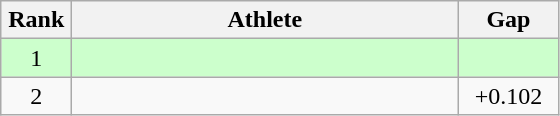<table class=wikitable style="text-align:center">
<tr>
<th width=40>Rank</th>
<th width=250>Athlete</th>
<th width=60>Gap</th>
</tr>
<tr bgcolor="ccffcc">
<td>1</td>
<td align=left></td>
<td></td>
</tr>
<tr>
<td>2</td>
<td align=left></td>
<td>+0.102</td>
</tr>
</table>
